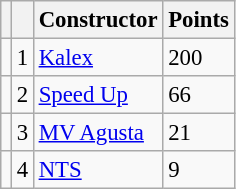<table class="wikitable" style="font-size: 95%;">
<tr>
<th></th>
<th></th>
<th>Constructor</th>
<th>Points</th>
</tr>
<tr>
<td></td>
<td align=center>1</td>
<td> <a href='#'>Kalex</a></td>
<td align=left>200</td>
</tr>
<tr>
<td></td>
<td align=center>2</td>
<td> <a href='#'>Speed Up</a></td>
<td align=left>66</td>
</tr>
<tr>
<td></td>
<td align=center>3</td>
<td> <a href='#'>MV Agusta</a></td>
<td align=left>21</td>
</tr>
<tr>
<td></td>
<td align=center>4</td>
<td> <a href='#'>NTS</a></td>
<td align=left>9</td>
</tr>
</table>
